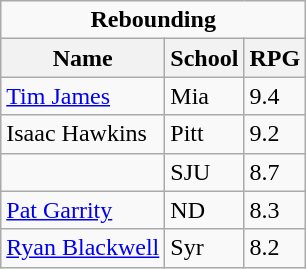<table class="wikitable">
<tr>
<td colspan=3 style="text-align:center;"><strong>Rebounding</strong></td>
</tr>
<tr>
<th>Name</th>
<th>School</th>
<th>RPG</th>
</tr>
<tr>
<td><a href='#'>Tim James</a></td>
<td>Mia</td>
<td>9.4</td>
</tr>
<tr>
<td>Isaac Hawkins</td>
<td>Pitt</td>
<td>9.2</td>
</tr>
<tr>
<td></td>
<td>SJU</td>
<td>8.7</td>
</tr>
<tr>
<td><a href='#'>Pat Garrity</a></td>
<td>ND</td>
<td>8.3</td>
</tr>
<tr>
<td><a href='#'>Ryan Blackwell</a></td>
<td>Syr</td>
<td>8.2</td>
</tr>
</table>
